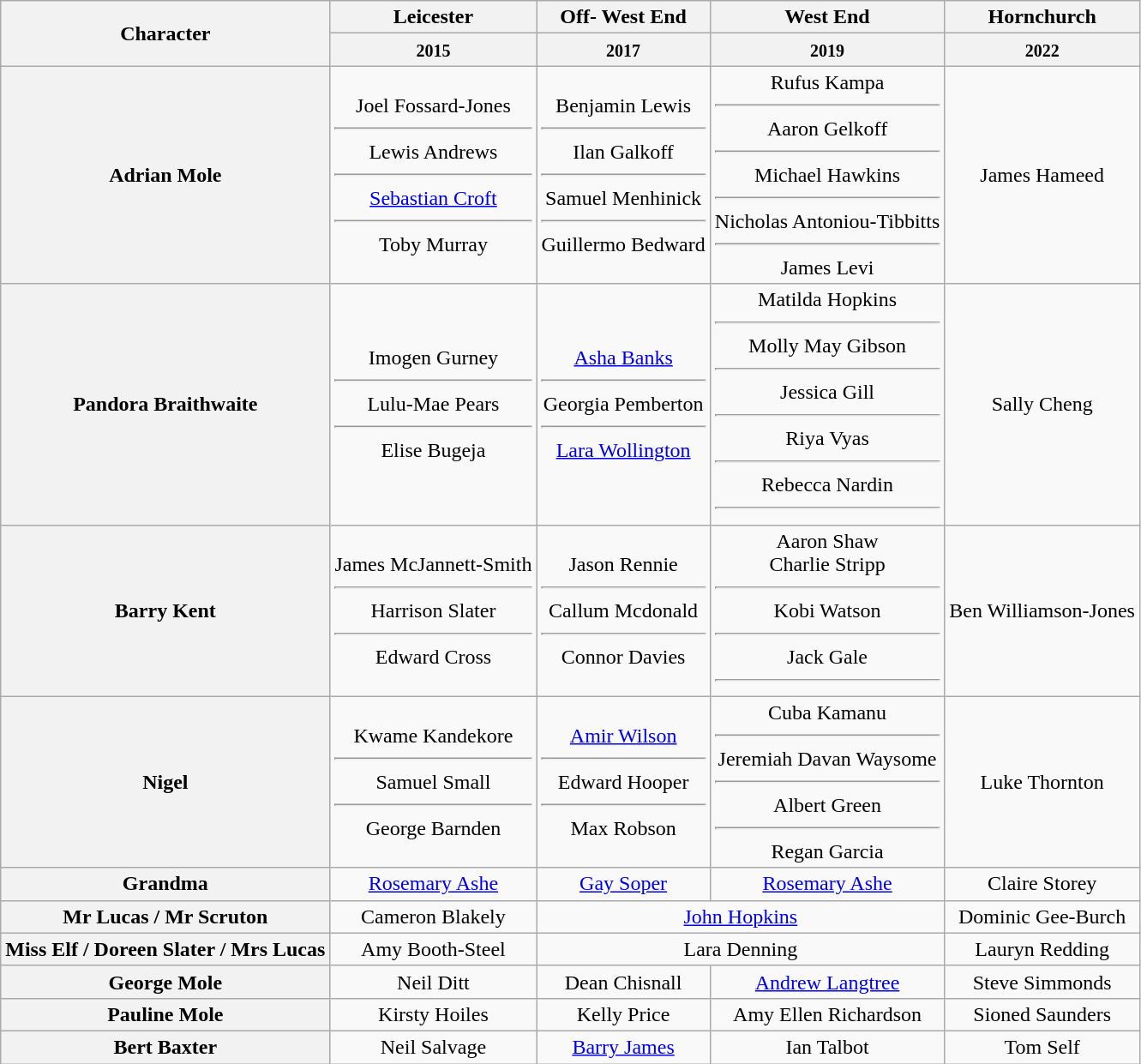<table class="wikitable">
<tr>
<th rowspan="2">Character</th>
<th>Leicester</th>
<th>Off- West End </th>
<th>West End</th>
<th>Hornchurch</th>
</tr>
<tr>
<th><small>2015</small></th>
<th><small>2017</small></th>
<th><small>2019</small></th>
<th><small>2022</small></th>
</tr>
<tr>
<th>Adrian Mole</th>
<td align="center">Joel Fossard-Jones<hr>Lewis Andrews<hr><a href='#'>Sebastian Croft</a><hr>Toby Murray</td>
<td align="center">Benjamin Lewis<hr>Ilan Galkoff<hr>Samuel Menhinick<hr>Guillermo Bedward</td>
<td align="center">Rufus Kampa<hr>Aaron Gelkoff<hr>Michael Hawkins<hr>Nicholas Antoniou-Tibbitts<hr>James Levi</td>
<td align="center">James Hameed</td>
</tr>
<tr>
<th>Pandora Braithwaite</th>
<td align="center">Imogen Gurney<hr>Lulu-Mae Pears<hr>Elise Bugeja</td>
<td align="center"><a href='#'>Asha Banks</a><hr>Georgia Pemberton<hr><a href='#'>Lara Wollington</a></td>
<td align="center">Matilda Hopkins<hr>Molly May Gibson<hr>Jessica Gill<hr>Riya Vyas<hr>Rebecca Nardin<hr></td>
<td align="center">Sally Cheng</td>
</tr>
<tr>
<th>Barry Kent</th>
<td align="center">James McJannett-Smith<hr>Harrison Slater<hr>Edward Cross</td>
<td align="center">Jason Rennie<hr>Callum Mcdonald<hr>Connor Davies</td>
<td align="center">Aaron Shaw<br>Charlie Stripp<hr>Kobi Watson<hr>Jack Gale<hr></td>
<td align="center">Ben Williamson-Jones</td>
</tr>
<tr>
<th>Nigel</th>
<td align="center">Kwame Kandekore<hr>Samuel Small<hr>George Barnden</td>
<td align="center"><a href='#'>Amir Wilson</a><hr>Edward Hooper<hr>Max Robson</td>
<td align="center">Cuba Kamanu<hr>Jeremiah Davan Waysome<hr>Albert Green<hr>Regan Garcia</td>
<td align="center">Luke Thornton</td>
</tr>
<tr>
<th>Grandma</th>
<td align="center"><a href='#'>Rosemary Ashe</a></td>
<td align="center"><a href='#'>Gay Soper</a></td>
<td align="center"><a href='#'>Rosemary Ashe</a></td>
<td align="center">Claire Storey</td>
</tr>
<tr>
<th>Mr Lucas / Mr Scruton</th>
<td align="center">Cameron Blakely</td>
<td colspan="2" align="center"><a href='#'>John Hopkins</a></td>
<td align="center">Dominic Gee-Burch</td>
</tr>
<tr>
<th>Miss Elf / Doreen Slater / Mrs Lucas</th>
<td align="center">Amy Booth-Steel</td>
<td colspan="2" align="center">Lara Denning</td>
<td align="center">Lauryn Redding</td>
</tr>
<tr>
<th>George Mole</th>
<td align="center">Neil Ditt</td>
<td align="center">Dean Chisnall</td>
<td align="center"><a href='#'>Andrew Langtree</a></td>
<td align="center">Steve Simmonds</td>
</tr>
<tr>
<th>Pauline Mole</th>
<td align="center">Kirsty Hoiles</td>
<td align="center">Kelly Price</td>
<td align="center">Amy Ellen Richardson</td>
<td align="center">Sioned Saunders</td>
</tr>
<tr>
<th>Bert Baxter</th>
<td align="center">Neil Salvage</td>
<td align="center"><a href='#'>Barry James</a></td>
<td align="center">Ian Talbot</td>
<td align="center">Tom Self</td>
</tr>
</table>
